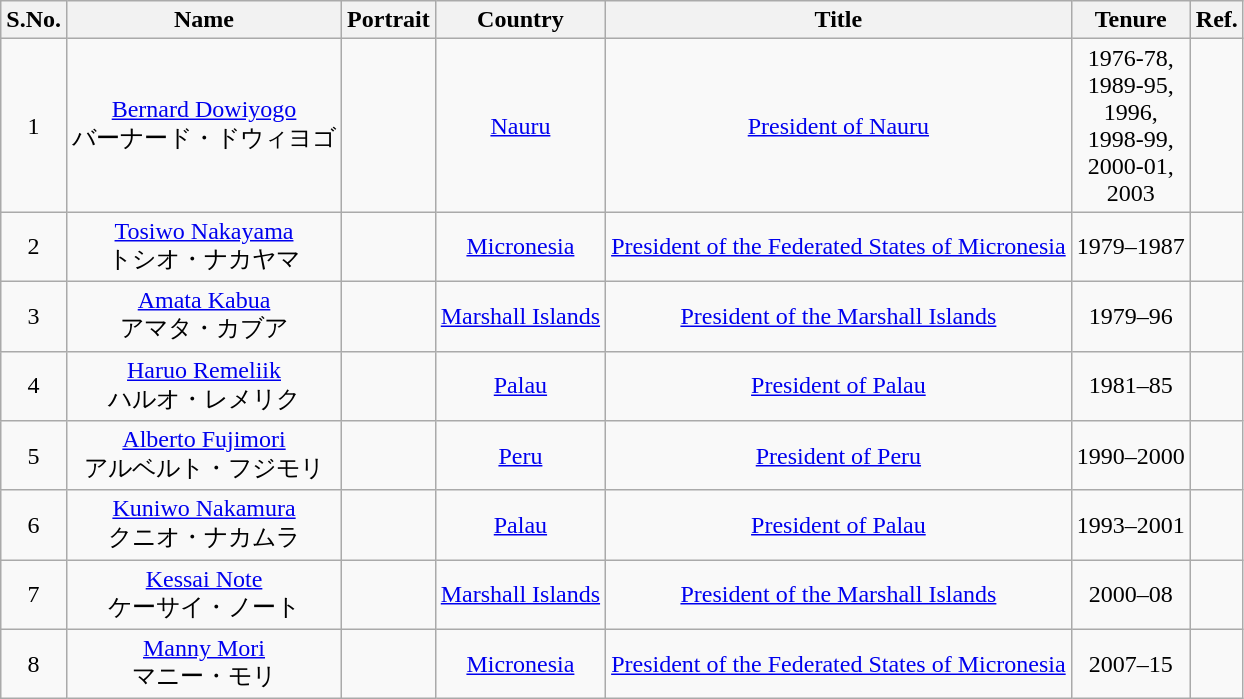<table class="wikitable sortable" style="text-align:center">
<tr>
<th>S.No.</th>
<th>Name</th>
<th>Portrait</th>
<th>Country</th>
<th>Title</th>
<th>Tenure</th>
<th>Ref.</th>
</tr>
<tr>
<td>1</td>
<td><a href='#'>Bernard Dowiyogo</a><br>バーナード・ドウィヨゴ</td>
<td></td>
<td> <a href='#'>Nauru</a></td>
<td><a href='#'>President of Nauru</a></td>
<td>1976-78,<br>1989-95,<br>1996,<br>1998-99,<br>2000-01,<br>2003</td>
<td></td>
</tr>
<tr>
<td>2</td>
<td><a href='#'>Tosiwo Nakayama</a><br>トシオ・ナカヤマ</td>
<td></td>
<td> <a href='#'>Micronesia</a></td>
<td><a href='#'>President of the Federated States of Micronesia</a></td>
<td>1979–1987</td>
<td></td>
</tr>
<tr>
<td>3</td>
<td><a href='#'>Amata Kabua</a><br>アマタ・カブア</td>
<td></td>
<td> <a href='#'>Marshall Islands</a></td>
<td><a href='#'>President of the Marshall Islands</a></td>
<td>1979–96</td>
<td></td>
</tr>
<tr>
<td>4</td>
<td><a href='#'>Haruo Remeliik</a><br>ハルオ・レメリク</td>
<td></td>
<td> <a href='#'>Palau</a></td>
<td><a href='#'>President of Palau</a></td>
<td>1981–85</td>
<td></td>
</tr>
<tr>
<td>5</td>
<td><a href='#'>Alberto Fujimori</a><br>アルベルト・フジモリ</td>
<td></td>
<td> <a href='#'>Peru</a></td>
<td><a href='#'>President of Peru</a></td>
<td>1990–2000</td>
<td></td>
</tr>
<tr>
<td>6</td>
<td><a href='#'>Kuniwo Nakamura</a><br>クニオ・ナカムラ</td>
<td></td>
<td> <a href='#'>Palau</a></td>
<td><a href='#'>President of Palau</a></td>
<td>1993–2001</td>
<td></td>
</tr>
<tr>
<td>7</td>
<td><a href='#'>Kessai Note</a><br>ケーサイ・ノート</td>
<td></td>
<td> <a href='#'>Marshall Islands</a></td>
<td><a href='#'>President of the Marshall Islands</a></td>
<td>2000–08</td>
<td></td>
</tr>
<tr>
<td>8</td>
<td><a href='#'>Manny Mori</a><br>マニー・モリ</td>
<td></td>
<td> <a href='#'>Micronesia</a></td>
<td><a href='#'>President of the Federated States of Micronesia</a></td>
<td>2007–15</td>
<td></td>
</tr>
</table>
